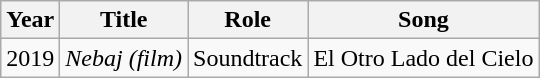<table class="wikitable sortable">
<tr>
<th>Year</th>
<th>Title</th>
<th>Role</th>
<th>Song</th>
</tr>
<tr>
<td>2019</td>
<td><em>Nebaj (film)</em> </td>
<td>Soundtrack</td>
<td>El Otro Lado del Cielo</td>
</tr>
</table>
